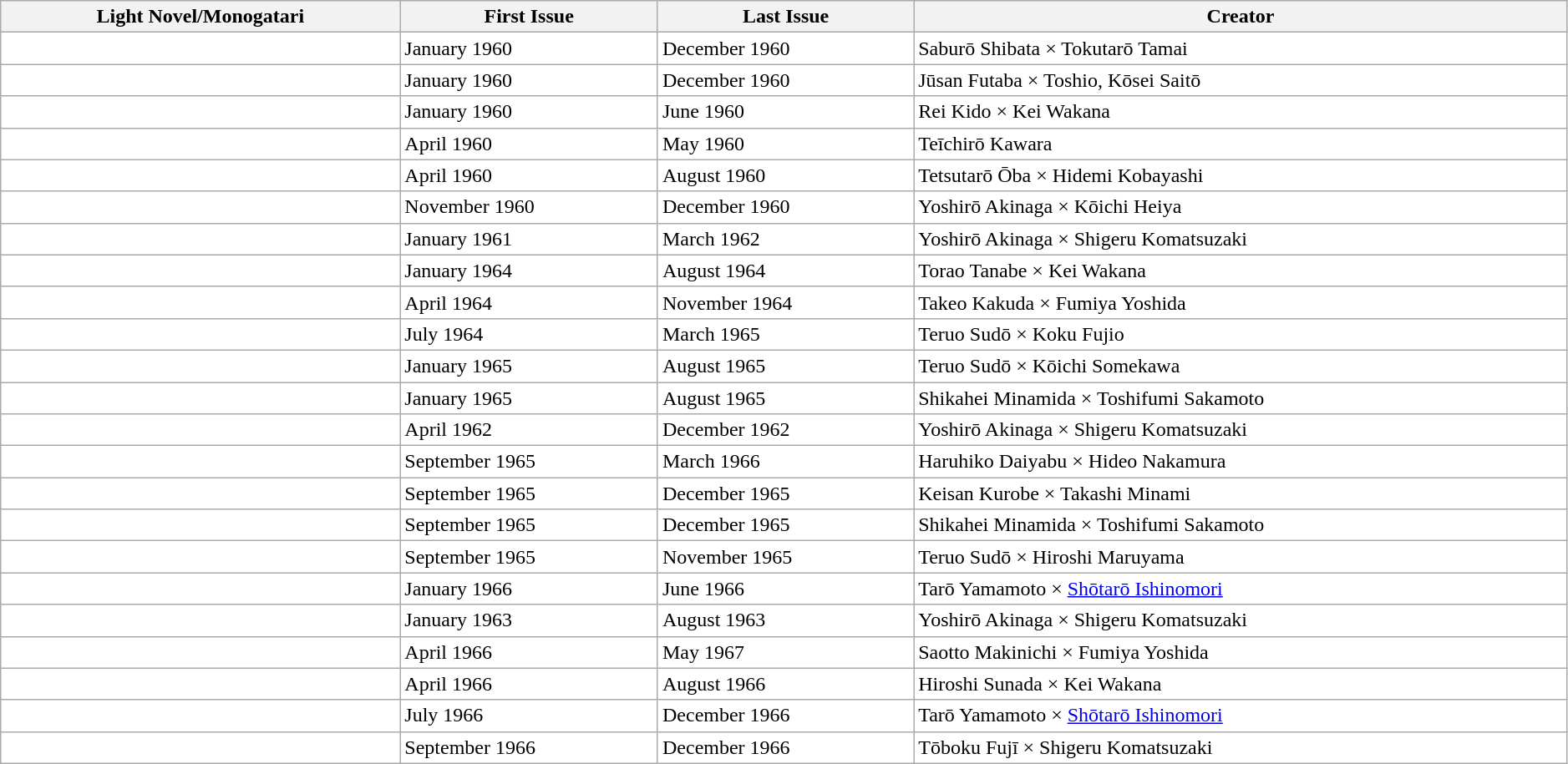<table class="wikitable sortable" style="background: #FFF;" width="99%">
<tr>
<th>Light Novel/Monogatari</th>
<th>First Issue</th>
<th>Last Issue</th>
<th>Creator</th>
</tr>
<tr>
<td></td>
<td>January 1960</td>
<td>December 1960</td>
<td>Saburō Shibata × Tokutarō Tamai</td>
</tr>
<tr>
<td></td>
<td>January 1960</td>
<td>December 1960</td>
<td>Jūsan Futaba × Toshio, Kōsei Saitō</td>
</tr>
<tr>
<td></td>
<td>January 1960</td>
<td>June 1960</td>
<td>Rei Kido × Kei Wakana</td>
</tr>
<tr>
<td></td>
<td>April 1960</td>
<td>May 1960</td>
<td>Teīchirō Kawara</td>
</tr>
<tr>
<td></td>
<td>April 1960</td>
<td>August 1960</td>
<td>Tetsutarō Ōba × Hidemi Kobayashi</td>
</tr>
<tr>
<td></td>
<td>November 1960</td>
<td>December 1960</td>
<td>Yoshirō Akinaga × Kōichi Heiya</td>
</tr>
<tr>
<td></td>
<td>January 1961</td>
<td>March 1962</td>
<td>Yoshirō Akinaga × Shigeru Komatsuzaki</td>
</tr>
<tr>
<td></td>
<td>January 1964</td>
<td>August 1964</td>
<td>Torao Tanabe × Kei Wakana</td>
</tr>
<tr>
<td></td>
<td>April 1964</td>
<td>November 1964</td>
<td>Takeo Kakuda × Fumiya Yoshida</td>
</tr>
<tr>
<td></td>
<td>July 1964</td>
<td>March 1965</td>
<td>Teruo Sudō × Koku Fujio</td>
</tr>
<tr>
<td></td>
<td>January 1965</td>
<td>August 1965</td>
<td>Teruo Sudō × Kōichi Somekawa</td>
</tr>
<tr>
<td></td>
<td>January 1965</td>
<td>August 1965</td>
<td>Shikahei Minamida × Toshifumi Sakamoto</td>
</tr>
<tr>
<td></td>
<td>April 1962</td>
<td>December 1962</td>
<td>Yoshirō Akinaga × Shigeru Komatsuzaki</td>
</tr>
<tr>
<td></td>
<td>September 1965</td>
<td>March 1966</td>
<td>Haruhiko Daiyabu × Hideo Nakamura</td>
</tr>
<tr>
<td></td>
<td>September 1965</td>
<td>December 1965</td>
<td>Keisan Kurobe × Takashi Minami</td>
</tr>
<tr>
<td></td>
<td>September 1965</td>
<td>December 1965</td>
<td>Shikahei Minamida × Toshifumi Sakamoto</td>
</tr>
<tr>
<td></td>
<td>September 1965</td>
<td>November 1965</td>
<td>Teruo Sudō × Hiroshi Maruyama</td>
</tr>
<tr>
<td></td>
<td>January 1966</td>
<td>June 1966</td>
<td>Tarō Yamamoto × <a href='#'>Shōtarō Ishinomori</a></td>
</tr>
<tr>
<td></td>
<td>January 1963</td>
<td>August 1963</td>
<td>Yoshirō Akinaga × Shigeru Komatsuzaki</td>
</tr>
<tr>
<td></td>
<td>April 1966</td>
<td>May 1967</td>
<td>Saotto Makinichi × Fumiya Yoshida</td>
</tr>
<tr>
<td></td>
<td>April 1966</td>
<td>August 1966</td>
<td>Hiroshi Sunada × Kei Wakana</td>
</tr>
<tr>
<td></td>
<td>July 1966</td>
<td>December 1966</td>
<td>Tarō Yamamoto × <a href='#'>Shōtarō Ishinomori</a></td>
</tr>
<tr>
<td></td>
<td>September 1966</td>
<td>December 1966</td>
<td>Tōboku Fujī × Shigeru Komatsuzaki</td>
</tr>
</table>
